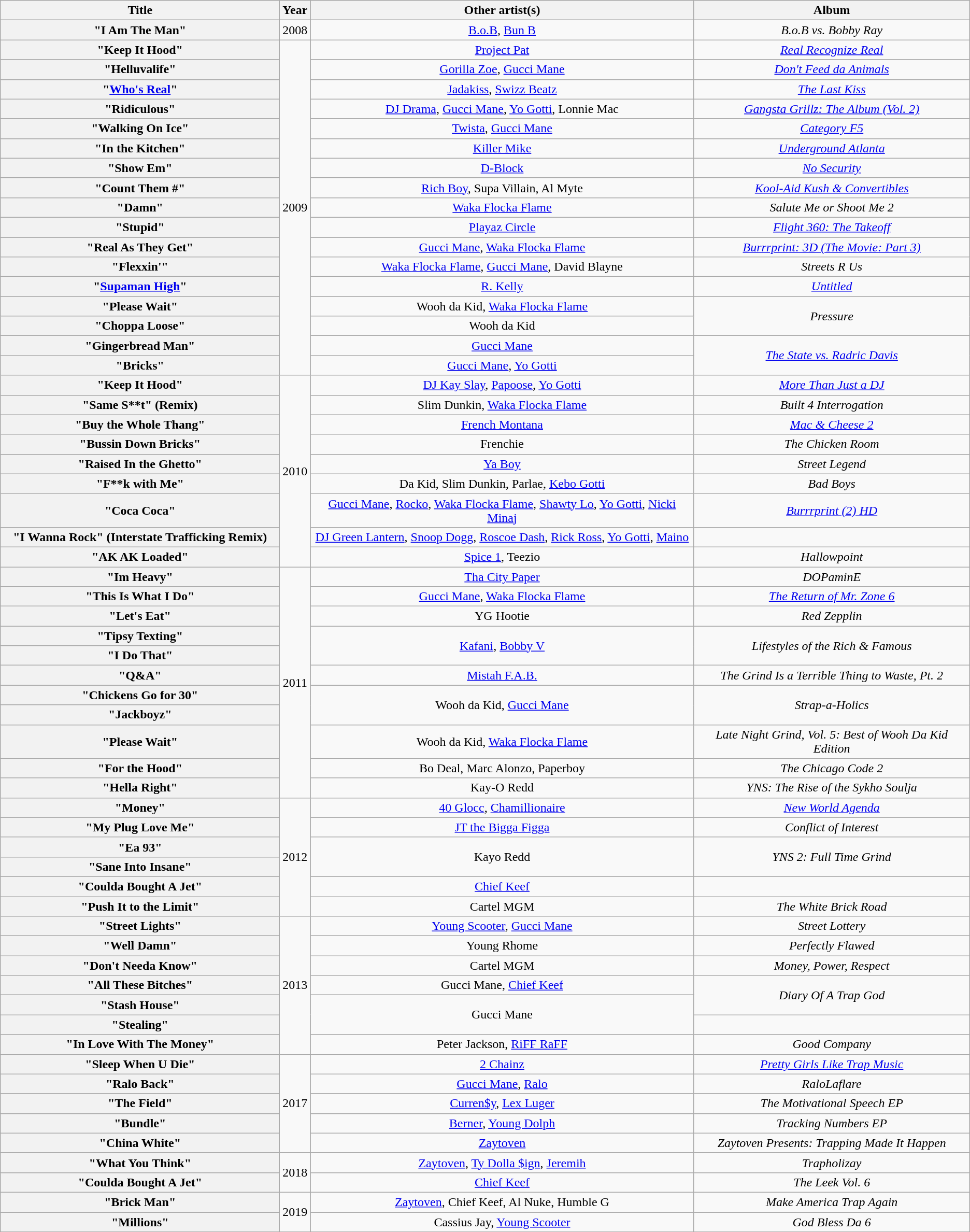<table class="wikitable plainrowheaders" style="text-align:center;">
<tr>
<th scope="col" style="width:22em;">Title</th>
<th scope="col">Year</th>
<th scope="col">Other artist(s)</th>
<th scope="col">Album</th>
</tr>
<tr>
<th scope="row">"I Am The Man"</th>
<td>2008</td>
<td><a href='#'>B.o.B</a>, <a href='#'>Bun B</a></td>
<td><em>B.o.B vs. Bobby Ray</em></td>
</tr>
<tr>
<th scope="row">"Keep It Hood"</th>
<td rowspan="17">2009</td>
<td><a href='#'>Project Pat</a></td>
<td><em><a href='#'>Real Recognize Real</a></em></td>
</tr>
<tr>
<th scope="row">"Helluvalife"</th>
<td><a href='#'>Gorilla Zoe</a>, <a href='#'>Gucci Mane</a></td>
<td><em><a href='#'>Don't Feed da Animals</a></em></td>
</tr>
<tr>
<th scope="row">"<a href='#'>Who's Real</a>"</th>
<td><a href='#'>Jadakiss</a>, <a href='#'>Swizz Beatz</a></td>
<td><em><a href='#'>The Last Kiss</a></em></td>
</tr>
<tr>
<th scope="row">"Ridiculous"</th>
<td><a href='#'>DJ Drama</a>, <a href='#'>Gucci Mane</a>, <a href='#'>Yo Gotti</a>, Lonnie Mac</td>
<td><em><a href='#'>Gangsta Grillz: The Album (Vol. 2)</a></em></td>
</tr>
<tr>
<th scope="row">"Walking On Ice"</th>
<td><a href='#'>Twista</a>, <a href='#'>Gucci Mane</a></td>
<td><em><a href='#'>Category F5</a></em></td>
</tr>
<tr>
<th scope="row">"In the Kitchen"</th>
<td><a href='#'>Killer Mike</a></td>
<td><em><a href='#'>Underground Atlanta</a></em></td>
</tr>
<tr>
<th scope="row">"Show Em"</th>
<td><a href='#'>D-Block</a></td>
<td><em><a href='#'>No Security</a></em></td>
</tr>
<tr>
<th scope="row">"Count Them #"</th>
<td><a href='#'>Rich Boy</a>, Supa Villain, Al Myte</td>
<td><em><a href='#'>Kool-Aid Kush & Convertibles</a></em></td>
</tr>
<tr>
<th scope="row">"Damn"</th>
<td><a href='#'>Waka Flocka Flame</a></td>
<td><em>Salute Me or Shoot Me 2</em></td>
</tr>
<tr>
<th scope="row">"Stupid"</th>
<td><a href='#'>Playaz Circle</a></td>
<td><em><a href='#'>Flight 360: The Takeoff</a></em></td>
</tr>
<tr>
<th scope="row">"Real As They Get"</th>
<td><a href='#'>Gucci Mane</a>, <a href='#'>Waka Flocka Flame</a></td>
<td><em><a href='#'>Burrrprint: 3D (The Movie: Part 3)</a></em></td>
</tr>
<tr>
<th scope="row">"Flexxin'"</th>
<td><a href='#'>Waka Flocka Flame</a>, <a href='#'>Gucci Mane</a>, David Blayne</td>
<td><em>Streets R Us</em></td>
</tr>
<tr>
<th scope="row">"<a href='#'>Supaman High</a>"</th>
<td><a href='#'>R. Kelly</a></td>
<td><em><a href='#'>Untitled</a></em></td>
</tr>
<tr>
<th scope="row">"Please Wait"</th>
<td>Wooh da Kid, <a href='#'>Waka Flocka Flame</a></td>
<td rowspan="2"><em>Pressure</em></td>
</tr>
<tr>
<th scope="row">"Choppa Loose"</th>
<td>Wooh da Kid</td>
</tr>
<tr>
<th scope="row">"Gingerbread Man"</th>
<td><a href='#'>Gucci Mane</a></td>
<td rowspan="2"><em><a href='#'>The State vs. Radric Davis</a></em></td>
</tr>
<tr>
<th scope="row">"Bricks"</th>
<td><a href='#'>Gucci Mane</a>, <a href='#'>Yo Gotti</a></td>
</tr>
<tr>
<th scope="row">"Keep It Hood"</th>
<td rowspan="9">2010</td>
<td><a href='#'>DJ Kay Slay</a>, <a href='#'>Papoose</a>, <a href='#'>Yo Gotti</a></td>
<td><em><a href='#'>More Than Just a DJ</a></em></td>
</tr>
<tr>
<th scope="row">"Same S**t" (Remix)</th>
<td>Slim Dunkin, <a href='#'>Waka Flocka Flame</a></td>
<td><em>Built 4 Interrogation</em></td>
</tr>
<tr>
<th scope="row">"Buy the Whole Thang"</th>
<td><a href='#'>French Montana</a></td>
<td><em><a href='#'>Mac & Cheese 2</a></em></td>
</tr>
<tr>
<th scope="row">"Bussin Down Bricks"</th>
<td>Frenchie</td>
<td><em>The Chicken Room</em></td>
</tr>
<tr>
<th scope="row">"Raised In the Ghetto"</th>
<td><a href='#'>Ya Boy</a></td>
<td><em>Street Legend</em></td>
</tr>
<tr>
<th scope="row">"F**k with Me"</th>
<td>Da Kid, Slim Dunkin, Parlae, <a href='#'>Kebo Gotti</a></td>
<td><em>Bad Boys</em></td>
</tr>
<tr>
<th scope="row">"Coca Coca"</th>
<td><a href='#'>Gucci Mane</a>, <a href='#'>Rocko</a>, <a href='#'>Waka Flocka Flame</a>, <a href='#'>Shawty Lo</a>, <a href='#'>Yo Gotti</a>, <a href='#'>Nicki Minaj</a></td>
<td><em><a href='#'>Burrrprint (2) HD</a></em></td>
</tr>
<tr>
<th scope="row">"I Wanna Rock" (Interstate Trafficking Remix)</th>
<td><a href='#'>DJ Green Lantern</a>, <a href='#'>Snoop Dogg</a>, <a href='#'>Roscoe Dash</a>, <a href='#'>Rick Ross</a>, <a href='#'>Yo Gotti</a>, <a href='#'>Maino</a></td>
<td></td>
</tr>
<tr>
<th scope="row">"AK AK Loaded"</th>
<td><a href='#'>Spice 1</a>, Teezio</td>
<td><em>Hallowpoint</em></td>
</tr>
<tr>
<th scope="row">"Im Heavy"</th>
<td rowspan="11">2011</td>
<td><a href='#'>Tha City Paper</a></td>
<td><em>DOPaminE</em></td>
</tr>
<tr>
<th scope="row">"This Is What I Do"</th>
<td><a href='#'>Gucci Mane</a>, <a href='#'>Waka Flocka Flame</a></td>
<td><em><a href='#'>The Return of Mr. Zone 6</a></em></td>
</tr>
<tr>
<th scope="row">"Let's Eat"</th>
<td>YG Hootie</td>
<td><em>Red Zepplin</em></td>
</tr>
<tr>
<th scope="row">"Tipsy Texting"</th>
<td rowspan="2"><a href='#'>Kafani</a>, <a href='#'>Bobby V</a></td>
<td rowspan="2"><em>Lifestyles of the Rich & Famous</em></td>
</tr>
<tr>
<th scope="row">"I Do That"</th>
</tr>
<tr>
<th scope="row">"Q&A"</th>
<td><a href='#'>Mistah F.A.B.</a></td>
<td><em>The Grind Is a Terrible Thing to Waste, Pt. 2</em></td>
</tr>
<tr>
<th scope="row">"Chickens Go for 30"</th>
<td rowspan="2">Wooh da Kid, <a href='#'>Gucci Mane</a></td>
<td rowspan="2"><em>Strap-a-Holics</em></td>
</tr>
<tr>
<th scope="row">"Jackboyz"</th>
</tr>
<tr>
<th scope="row">"Please Wait"</th>
<td>Wooh da Kid, <a href='#'>Waka Flocka Flame</a></td>
<td><em>Late Night Grind, Vol. 5: Best of Wooh Da Kid Edition</em></td>
</tr>
<tr>
<th scope="row">"For the Hood"</th>
<td>Bo Deal, Marc Alonzo, Paperboy</td>
<td><em>The Chicago Code 2</em></td>
</tr>
<tr>
<th scope="row">"Hella Right"</th>
<td>Kay-O Redd</td>
<td><em>YNS: The Rise of the Sykho Soulja</em></td>
</tr>
<tr>
<th scope="row">"Money"</th>
<td rowspan="6">2012</td>
<td><a href='#'>40 Glocc</a>, <a href='#'>Chamillionaire</a></td>
<td><em><a href='#'>New World Agenda</a></em></td>
</tr>
<tr>
<th scope="row">"My Plug Love Me"</th>
<td><a href='#'>JT the Bigga Figga</a></td>
<td><em>Conflict of Interest</em></td>
</tr>
<tr>
<th scope="row">"Ea 93"</th>
<td rowspan="2">Kayo Redd</td>
<td rowspan="2"><em>YNS 2: Full Time Grind</em></td>
</tr>
<tr>
<th scope="row">"Sane Into Insane"</th>
</tr>
<tr>
<th scope="row">"Coulda Bought A Jet"</th>
<td><a href='#'>Chief Keef</a></td>
<td></td>
</tr>
<tr>
<th scope="row">"Push It to the Limit"</th>
<td>Cartel MGM</td>
<td><em>The White Brick Road</em></td>
</tr>
<tr>
<th scope="row">"Street Lights"</th>
<td rowspan="7">2013</td>
<td><a href='#'>Young Scooter</a>, <a href='#'>Gucci Mane</a></td>
<td><em>Street Lottery</em></td>
</tr>
<tr>
<th scope="row">"Well Damn"</th>
<td>Young Rhome</td>
<td><em>Perfectly Flawed</em></td>
</tr>
<tr>
<th scope="row">"Don't Needa Know"</th>
<td>Cartel MGM</td>
<td><em>Money, Power, Respect</em></td>
</tr>
<tr>
<th scope="row">"All These Bitches"</th>
<td>Gucci Mane, <a href='#'>Chief Keef</a></td>
<td rowspan="2"><em>Diary Of A Trap God</em></td>
</tr>
<tr>
<th scope="row">"Stash House"</th>
<td rowspan="2">Gucci Mane</td>
</tr>
<tr>
<th scope="row">"Stealing"</th>
<td></td>
</tr>
<tr>
<th scope="row">"In Love With The Money"</th>
<td>Peter Jackson, <a href='#'>RiFF RaFF</a></td>
<td><em>Good Company</em></td>
</tr>
<tr>
<th scope="row">"Sleep When U Die"</th>
<td rowspan="5">2017</td>
<td><a href='#'>2 Chainz</a></td>
<td><em><a href='#'>Pretty Girls Like Trap Music</a></em></td>
</tr>
<tr>
<th scope="row">"Ralo Back"</th>
<td><a href='#'>Gucci Mane</a>, <a href='#'>Ralo</a></td>
<td><em>RaloLaflare</em></td>
</tr>
<tr>
<th scope="row">"The Field"</th>
<td><a href='#'>Curren$y</a>, <a href='#'>Lex Luger</a></td>
<td><em>The Motivational Speech EP</em></td>
</tr>
<tr>
<th scope="row">"Bundle"</th>
<td><a href='#'>Berner</a>, <a href='#'>Young Dolph</a></td>
<td><em>Tracking Numbers EP</em></td>
</tr>
<tr>
<th scope="row">"China White"</th>
<td><a href='#'>Zaytoven</a></td>
<td><em>Zaytoven Presents: Trapping Made It Happen</em></td>
</tr>
<tr>
<th scope="row">"What You Think"</th>
<td rowspan="2">2018</td>
<td><a href='#'>Zaytoven</a>, <a href='#'>Ty Dolla $ign</a>, <a href='#'>Jeremih</a></td>
<td><em>Trapholizay</em></td>
</tr>
<tr>
<th scope="row">"Coulda Bought A Jet"</th>
<td><a href='#'>Chief Keef</a></td>
<td><em>The Leek Vol. 6</em></td>
</tr>
<tr>
<th scope="row">"Brick Man"</th>
<td rowspan="2">2019</td>
<td><a href='#'>Zaytoven</a>, Chief Keef, Al Nuke, Humble G</td>
<td><em>Make America Trap Again</em></td>
</tr>
<tr>
<th scope="row">"Millions"</th>
<td>Cassius Jay, <a href='#'>Young Scooter</a></td>
<td><em>God Bless Da 6</em></td>
</tr>
</table>
